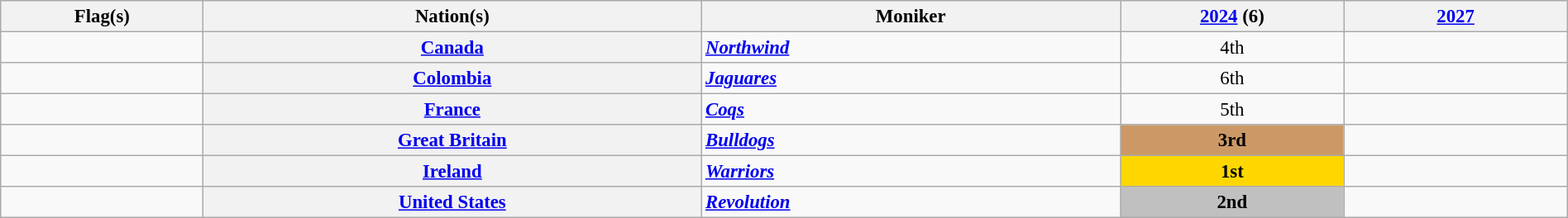<table class="wikitable sortable" style="width:100%; text-align:left;font-size:95%;">
<tr>
<th width="020">Flag(s)</th>
<th width="120">Nation(s)</th>
<th width="100">Moniker</th>
<th width="50"><a href='#'>2024</a>  (6)</th>
<th width="50"><a href='#'>2027</a></th>
</tr>
<tr>
<td style="text-align:center;"></td>
<th><a href='#'>Canada</a></th>
<td><strong><em><a href='#'>Northwind</a></em></strong></td>
<td style="text-align:center;">4th</td>
<td style="text-align:center;"></td>
</tr>
<tr>
<td style="text-align:center;"></td>
<th><a href='#'>Colombia</a></th>
<td><strong><em><a href='#'>Jaguares</a></em></strong></td>
<td style="text-align:center;">6th</td>
<td style="text-align:center;"></td>
</tr>
<tr>
<td style="text-align:center;"></td>
<th><a href='#'>France</a></th>
<td><strong><em><a href='#'>Coqs</a></em></strong></td>
<td style="text-align:center;">5th</td>
<td style="text-align:center;"></td>
</tr>
<tr>
<td style="text-align:center;"></td>
<th><a href='#'>Great Britain</a></th>
<td><strong><em><a href='#'>Bulldogs</a></em></strong></td>
<td style="text-align:center; background-color: #cc9966"><strong>3rd</strong></td>
<td style="text-align:center;"></td>
</tr>
<tr>
<td style="text-align:center;"></td>
<th><a href='#'>Ireland</a></th>
<td><strong><em><a href='#'>Warriors</a></em></strong></td>
<td style="text-align:center;  background: gold"><strong>1st</strong></td>
<td style="text-align:center;"></td>
</tr>
<tr>
<td style="text-align:center;"></td>
<th><a href='#'>United States</a></th>
<td><strong><em><a href='#'>Revolution</a></em></strong></td>
<td style="text-align:center;  background: silver"><strong>2nd</strong></td>
<td style="text-align:center;"></td>
</tr>
</table>
